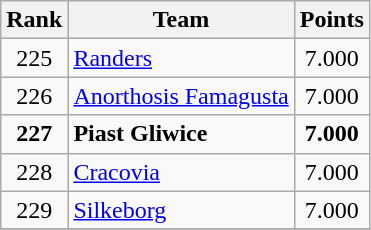<table class="wikitable" style="text-align: center;">
<tr>
<th>Rank</th>
<th>Team</th>
<th>Points</th>
</tr>
<tr>
<td>225</td>
<td align=left> <a href='#'>Randers</a></td>
<td>7.000</td>
</tr>
<tr>
<td>226</td>
<td align=left> <a href='#'>Anorthosis Famagusta</a></td>
<td>7.000</td>
</tr>
<tr>
<td><strong>227</strong></td>
<td align=left> <strong>Piast Gliwice</strong></td>
<td><strong>7.000</strong></td>
</tr>
<tr>
<td>228</td>
<td align=left> <a href='#'>Cracovia</a></td>
<td>7.000</td>
</tr>
<tr>
<td>229</td>
<td align=left> <a href='#'>Silkeborg</a></td>
<td>7.000</td>
</tr>
<tr>
</tr>
</table>
